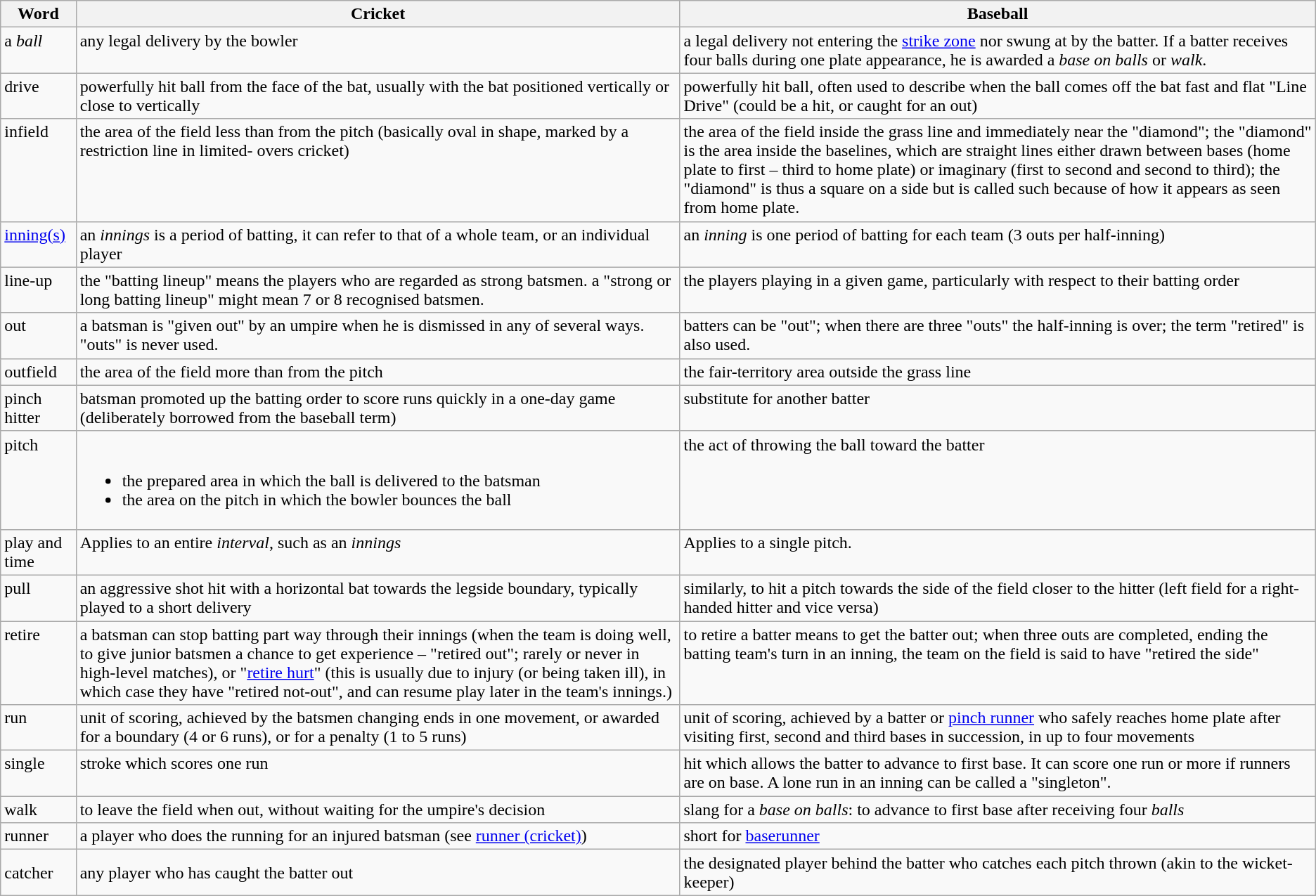<table class="wikitable">
<tr valign="top">
<th>Word</th>
<th>Cricket</th>
<th>Baseball</th>
</tr>
<tr valign="top">
<td>a <em>ball</em></td>
<td>any legal delivery by the bowler</td>
<td>a legal delivery not entering the <a href='#'>strike zone</a> nor swung at by the batter. If a batter receives four balls during one plate appearance, he is awarded a <em>base on balls</em> or <em>walk</em>.</td>
</tr>
<tr valign="top">
<td>drive</td>
<td>powerfully hit ball from the face of the bat, usually with the bat positioned vertically or close to vertically</td>
<td>powerfully hit ball, often used to describe when the ball comes off the bat fast and flat "Line Drive" (could be a hit, or caught for an out)</td>
</tr>
<tr valign="top">
<td>infield</td>
<td>the area of the field less than  from the pitch (basically oval in shape, marked by a restriction line in limited- overs cricket)</td>
<td>the area of the field inside the grass line and immediately near the "diamond"; the "diamond" is the area inside the baselines, which are straight lines either drawn between bases (home plate to first – third to home plate) or imaginary (first to second and second to third); the "diamond" is thus a square  on a side but is called such because of how it appears as seen from home plate.</td>
</tr>
<tr valign="top">
<td><a href='#'>inning(s)</a></td>
<td>an <em>innings</em> is a period of batting, it can refer to that of a whole team, or an individual player</td>
<td>an <em>inning</em> is one period of batting for each team (3 outs per half-inning)</td>
</tr>
<tr valign="top">
<td>line-up</td>
<td>the "batting lineup" means the players who are regarded as strong batsmen. a "strong or long batting lineup" might mean 7 or 8 recognised batsmen.</td>
<td>the players playing in a given game, particularly with respect to their batting order</td>
</tr>
<tr valign="top">
<td>out</td>
<td>a batsman is "given out" by an umpire when he is dismissed in any of several ways. "outs" is never used.</td>
<td>batters can be "out"; when there are three "outs" the half-inning is over; the term "retired" is also used.</td>
</tr>
<tr valign="top">
<td>outfield</td>
<td>the area of the field more than  from the pitch</td>
<td>the fair-territory area outside the grass line</td>
</tr>
<tr valign="top">
<td>pinch hitter</td>
<td>batsman promoted up the batting order to score runs quickly in a one-day game (deliberately borrowed from the baseball term)</td>
<td>substitute for another batter</td>
</tr>
<tr valign="top">
<td>pitch</td>
<td><br><ul><li>the prepared area in which the ball is delivered to the batsman</li><li>the area on the pitch in which the bowler bounces the ball</li></ul></td>
<td>the act of throwing the ball toward the batter</td>
</tr>
<tr valign="top">
<td>play and time</td>
<td>Applies to an entire <em>interval</em>, such as an <em>innings</em></td>
<td>Applies to a single pitch.</td>
</tr>
<tr valign="top">
<td>pull</td>
<td>an aggressive shot hit with a horizontal bat towards the legside boundary, typically played to a short delivery</td>
<td>similarly, to hit a pitch towards the side of the field closer to the hitter (left field for a right-handed hitter and vice versa)</td>
</tr>
<tr valign="top">
<td>retire</td>
<td>a batsman can stop batting part way through their innings (when the team is doing well, to give junior batsmen a chance to get experience – "retired out"; rarely or never in high-level matches), or "<a href='#'>retire hurt</a>" (this is usually due to injury (or being taken ill), in which case they have "retired not-out", and can resume play later in the team's innings.)</td>
<td>to retire a batter means to get the batter out; when three outs are completed, ending the batting team's turn in an inning, the team on the field is said to have "retired the side"</td>
</tr>
<tr valign="top">
<td>run</td>
<td>unit of scoring, achieved by the batsmen changing ends in one movement, or awarded for a boundary (4 or 6 runs), or for a penalty (1 to 5 runs)</td>
<td>unit of scoring, achieved by a batter or <a href='#'>pinch runner</a> who safely reaches home plate after visiting first, second and third bases in succession, in up to four movements</td>
</tr>
<tr valign="top">
<td>single</td>
<td>stroke which scores one run</td>
<td>hit which allows the batter to advance to first base. It can score one run or more if runners are on base. A lone run in an inning can be called a "singleton".</td>
</tr>
<tr valign="top">
<td>walk</td>
<td>to leave the field when out, without waiting for the umpire's decision</td>
<td>slang for a <em>base on balls</em>: to advance to first base after receiving four <em>balls</em></td>
</tr>
<tr valign="top">
<td>runner</td>
<td>a player who does the running for an injured batsman (see <a href='#'>runner (cricket)</a>)</td>
<td>short for <a href='#'>baserunner</a></td>
</tr>
<tr>
<td>catcher</td>
<td>any player who has caught the batter out</td>
<td>the designated player behind the batter who catches each pitch thrown (akin to the wicket-keeper)</td>
</tr>
</table>
